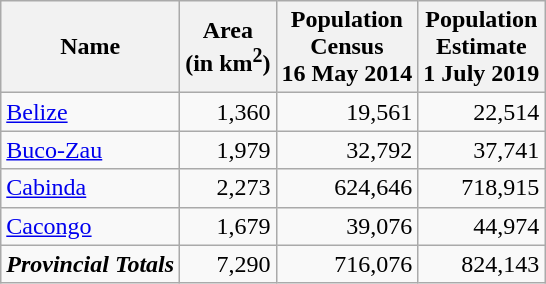<table class="sortable wikitable">
<tr>
<th>Name</th>
<th>Area <br>(in km<sup>2</sup>)</th>
<th>Population<br>Census<br> 16 May 2014</th>
<th>Population<br>Estimate<br> 1 July 2019</th>
</tr>
<tr>
<td><a href='#'>Belize</a></td>
<td align="right">1,360</td>
<td align="right">19,561</td>
<td align="right">22,514</td>
</tr>
<tr>
<td><a href='#'>Buco-Zau</a></td>
<td align="right">1,979</td>
<td align="right">32,792</td>
<td align="right">37,741</td>
</tr>
<tr>
<td><a href='#'>Cabinda</a></td>
<td align="right">2,273</td>
<td align="right">624,646</td>
<td align="right">718,915</td>
</tr>
<tr>
<td><a href='#'>Cacongo</a></td>
<td align="right">1,679</td>
<td align="right">39,076</td>
<td align="right">44,974</td>
</tr>
<tr>
<td><strong><em>Provincial Totals</em></strong></td>
<td align="right">7,290</td>
<td align="right">716,076</td>
<td align="right">824,143</td>
</tr>
</table>
